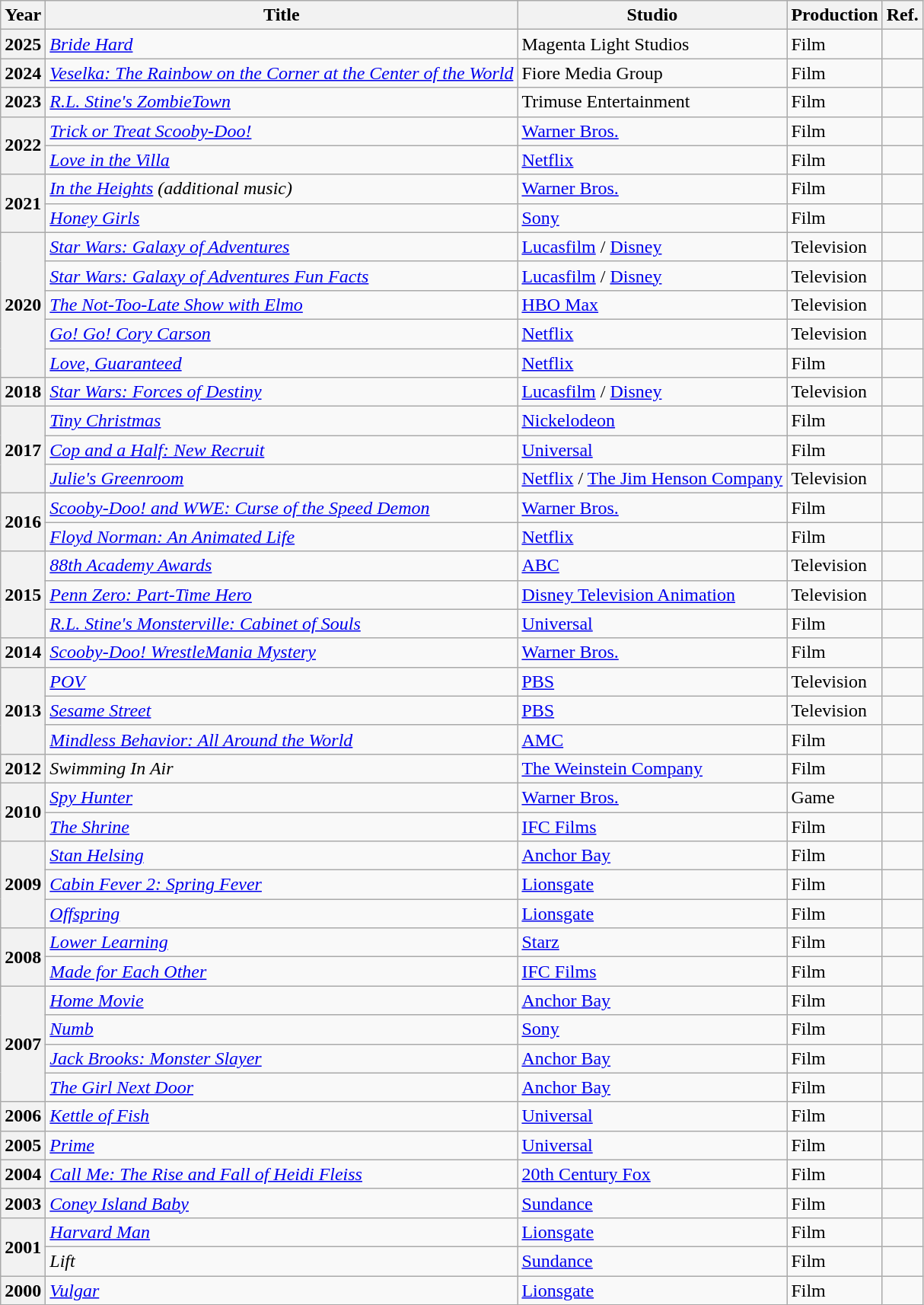<table class="wikitable plainrowheaders sortable">
<tr>
<th scope="col">Year</th>
<th scope="col">Title</th>
<th scope="col">Studio</th>
<th scope="col">Production</th>
<th scope="col">Ref.</th>
</tr>
<tr>
<th scope="row">2025</th>
<td><em><a href='#'>Bride Hard</a></em></td>
<td>Magenta Light Studios</td>
<td>Film</td>
<td></td>
</tr>
<tr>
<th scope="row">2024</th>
<td><em><a href='#'>Veselka: The Rainbow on the Corner at the Center of the World</a></em></td>
<td>Fiore Media Group</td>
<td>Film</td>
<td></td>
</tr>
<tr>
<th scope="row">2023</th>
<td><em><a href='#'>R.L. Stine's ZombieTown</a></em></td>
<td>Trimuse Entertainment</td>
<td>Film</td>
<td></td>
</tr>
<tr>
<th rowspan="2" scope="row">2022</th>
<td><em><a href='#'>Trick or Treat Scooby-Doo!</a></em></td>
<td><a href='#'>Warner Bros.</a></td>
<td>Film</td>
<td></td>
</tr>
<tr>
<td><em><a href='#'>Love in the Villa</a></em></td>
<td><a href='#'>Netflix</a></td>
<td>Film</td>
<td></td>
</tr>
<tr>
<th rowspan="2" scope="row">2021</th>
<td><em><a href='#'>In the Heights</a> (additional music)</em></td>
<td><a href='#'>Warner Bros.</a></td>
<td>Film</td>
<td></td>
</tr>
<tr>
<td><a href='#'><em>Honey Girls</em></a></td>
<td><a href='#'>Sony</a></td>
<td>Film</td>
<td></td>
</tr>
<tr>
<th rowspan="5" scope="row">2020</th>
<td><a href='#'><em>Star Wars: Galaxy of Adventures</em></a></td>
<td><a href='#'>Lucasfilm</a> / <a href='#'>Disney</a></td>
<td>Television</td>
<td></td>
</tr>
<tr>
<td><a href='#'><em>Star Wars: Galaxy of Adventures Fun Facts</em></a></td>
<td><a href='#'>Lucasfilm</a> / <a href='#'>Disney</a></td>
<td>Television</td>
<td></td>
</tr>
<tr>
<td><em><a href='#'>The Not-Too-Late Show with Elmo</a></em></td>
<td><a href='#'>HBO Max</a></td>
<td>Television</td>
<td></td>
</tr>
<tr>
<td><em><a href='#'>Go! Go! Cory Carson</a></em></td>
<td><a href='#'>Netflix</a></td>
<td>Television</td>
<td></td>
</tr>
<tr>
<td><em><a href='#'>Love, Guaranteed</a></em></td>
<td><a href='#'>Netflix</a></td>
<td>Film</td>
<td></td>
</tr>
<tr>
<th scope="row">2018</th>
<td><a href='#'><em>Star Wars: Forces of Destiny</em></a></td>
<td><a href='#'>Lucasfilm</a> / <a href='#'>Disney</a></td>
<td>Television</td>
<td></td>
</tr>
<tr>
<th rowspan="3" scope="row">2017</th>
<td><em><a href='#'>Tiny Christmas</a></em></td>
<td><a href='#'>Nickelodeon</a></td>
<td>Film</td>
<td></td>
</tr>
<tr>
<td><em><a href='#'>Cop and a Half: New Recruit</a></em></td>
<td><a href='#'>Universal</a></td>
<td>Film</td>
<td></td>
</tr>
<tr>
<td><em><a href='#'>Julie's Greenroom</a></em></td>
<td><a href='#'>Netflix</a> / <a href='#'>The Jim Henson Company</a></td>
<td>Television</td>
<td></td>
</tr>
<tr>
<th rowspan="2" scope="row">2016</th>
<td><em><a href='#'>Scooby-Doo! and WWE: Curse of the Speed Demon</a></em></td>
<td><a href='#'>Warner Bros.</a></td>
<td>Film</td>
<td></td>
</tr>
<tr>
<td><em><a href='#'>Floyd Norman: An Animated Life</a></em></td>
<td><a href='#'>Netflix</a></td>
<td>Film</td>
<td></td>
</tr>
<tr>
<th rowspan="3" scope="row">2015</th>
<td><em><a href='#'>88th Academy Awards</a></em></td>
<td><a href='#'>ABC</a></td>
<td>Television</td>
<td></td>
</tr>
<tr>
<td><em><a href='#'>Penn Zero: Part-Time Hero</a></em></td>
<td><a href='#'>Disney Television Animation</a></td>
<td>Television</td>
<td></td>
</tr>
<tr>
<td><em><a href='#'>R.L. Stine's Monsterville: Cabinet of Souls</a></em></td>
<td><a href='#'>Universal</a></td>
<td>Film</td>
<td></td>
</tr>
<tr>
<th scope="row">2014</th>
<td><em><a href='#'>Scooby-Doo! WrestleMania Mystery</a></em></td>
<td><a href='#'>Warner Bros.</a></td>
<td>Film</td>
<td></td>
</tr>
<tr>
<th rowspan="3" scope="row">2013</th>
<td><em><a href='#'>POV</a></em></td>
<td><a href='#'>PBS</a></td>
<td>Television</td>
<td></td>
</tr>
<tr>
<td><em><a href='#'>Sesame Street</a></em></td>
<td><a href='#'>PBS</a></td>
<td>Television</td>
<td></td>
</tr>
<tr>
<td><em><a href='#'>Mindless Behavior: All Around the World</a></em></td>
<td><a href='#'>AMC</a></td>
<td>Film</td>
<td></td>
</tr>
<tr>
<th scope="row">2012</th>
<td><em>Swimming In Air</em></td>
<td><a href='#'>The Weinstein Company</a></td>
<td>Film</td>
<td></td>
</tr>
<tr>
<th rowspan="2" scope="row">2010</th>
<td><em><a href='#'>Spy Hunter</a></em></td>
<td><a href='#'>Warner Bros.</a></td>
<td>Game</td>
<td></td>
</tr>
<tr>
<td><em><a href='#'>The Shrine</a></em></td>
<td><a href='#'>IFC Films</a></td>
<td>Film</td>
<td></td>
</tr>
<tr>
<th rowspan="3" scope="row">2009</th>
<td><em><a href='#'>Stan Helsing</a></em></td>
<td><a href='#'>Anchor Bay</a></td>
<td>Film</td>
<td></td>
</tr>
<tr>
<td><em><a href='#'>Cabin Fever 2: Spring Fever</a></em></td>
<td><a href='#'>Lionsgate</a></td>
<td>Film</td>
<td></td>
</tr>
<tr>
<td><em><a href='#'>Offspring</a></em></td>
<td><a href='#'>Lionsgate</a></td>
<td>Film</td>
<td></td>
</tr>
<tr>
<th rowspan="2" scope="row">2008</th>
<td><em><a href='#'>Lower Learning</a></em></td>
<td><a href='#'>Starz</a></td>
<td>Film</td>
<td></td>
</tr>
<tr>
<td><em><a href='#'>Made for Each Other</a></em></td>
<td><a href='#'>IFC Films</a></td>
<td>Film</td>
<td></td>
</tr>
<tr>
<th rowspan="4" scope="row">2007</th>
<td><em><a href='#'>Home Movie</a></em></td>
<td><a href='#'>Anchor Bay</a></td>
<td>Film</td>
<td></td>
</tr>
<tr>
<td><em><a href='#'>Numb</a></em></td>
<td><a href='#'>Sony</a></td>
<td>Film</td>
<td></td>
</tr>
<tr>
<td><em><a href='#'>Jack Brooks: Monster Slayer</a></em></td>
<td><a href='#'>Anchor Bay</a></td>
<td>Film</td>
<td></td>
</tr>
<tr>
<td><em><a href='#'>The Girl Next Door</a></em></td>
<td><a href='#'>Anchor Bay</a></td>
<td>Film</td>
<td></td>
</tr>
<tr>
<th scope="row">2006</th>
<td><em><a href='#'>Kettle of Fish</a></em></td>
<td><a href='#'>Universal</a></td>
<td>Film</td>
<td></td>
</tr>
<tr>
<th scope="row">2005</th>
<td><em><a href='#'>Prime</a></em></td>
<td><a href='#'>Universal</a></td>
<td>Film</td>
<td></td>
</tr>
<tr>
<th scope="row">2004</th>
<td><em><a href='#'>Call Me: The Rise and Fall of Heidi Fleiss</a></em></td>
<td><a href='#'>20th Century Fox</a></td>
<td>Film</td>
<td></td>
</tr>
<tr>
<th scope="row">2003</th>
<td><em><a href='#'>Coney Island Baby</a></em></td>
<td><a href='#'>Sundance</a></td>
<td>Film</td>
<td></td>
</tr>
<tr>
<th rowspan="2" scope="row">2001</th>
<td><em><a href='#'>Harvard Man</a></em></td>
<td><a href='#'>Lionsgate</a></td>
<td>Film</td>
<td></td>
</tr>
<tr>
<td><em>Lift</em></td>
<td><a href='#'>Sundance</a></td>
<td>Film</td>
<td></td>
</tr>
<tr>
<th scope="row">2000</th>
<td><em><a href='#'>Vulgar</a></em></td>
<td><a href='#'>Lionsgate</a></td>
<td>Film</td>
<td></td>
</tr>
</table>
